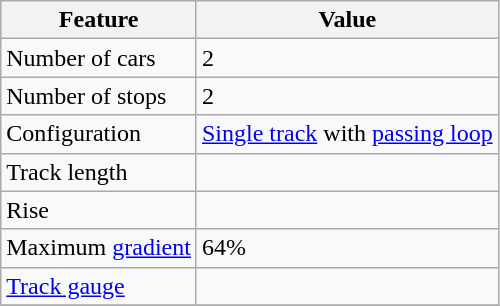<table class="wikitable sortable">
<tr>
<th>Feature</th>
<th>Value</th>
</tr>
<tr>
<td>Number of cars</td>
<td>2</td>
</tr>
<tr>
<td>Number of stops</td>
<td>2</td>
</tr>
<tr>
<td>Configuration</td>
<td><a href='#'>Single track</a> with <a href='#'>passing loop</a></td>
</tr>
<tr>
<td>Track length</td>
<td></td>
</tr>
<tr>
<td>Rise</td>
<td></td>
</tr>
<tr>
<td>Maximum <a href='#'>gradient</a></td>
<td>64%</td>
</tr>
<tr>
<td><a href='#'>Track gauge</a></td>
<td></td>
</tr>
<tr>
</tr>
</table>
